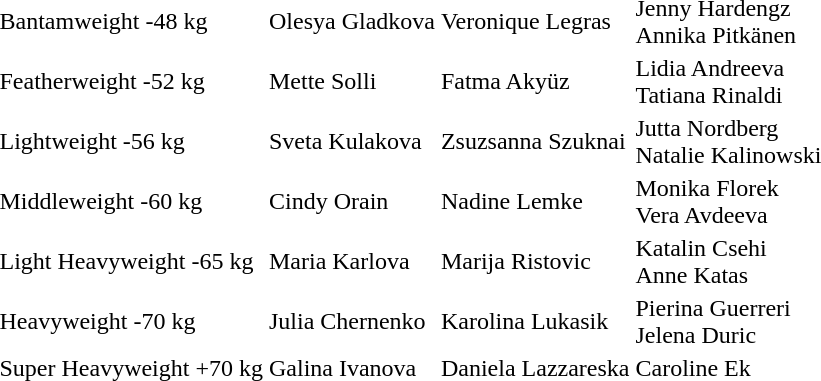<table>
<tr>
<td>Bantamweight -48 kg<br></td>
<td>Olesya Gladkova </td>
<td>Veronique Legras </td>
<td>Jenny Hardengz <br>Annika Pitkänen </td>
</tr>
<tr>
<td>Featherweight -52 kg<br></td>
<td>Mette Solli </td>
<td>Fatma Akyüz </td>
<td>Lidia Andreeva <br>Tatiana Rinaldi </td>
</tr>
<tr>
<td>Lightweight -56 kg<br></td>
<td>Sveta Kulakova </td>
<td>Zsuzsanna Szuknai </td>
<td>Jutta Nordberg <br>Natalie Kalinowski </td>
</tr>
<tr>
<td>Middleweight -60 kg<br></td>
<td>Cindy Orain </td>
<td>Nadine Lemke </td>
<td>Monika Florek <br>Vera Avdeeva </td>
</tr>
<tr>
<td>Light Heavyweight -65 kg<br></td>
<td>Maria Karlova </td>
<td>Marija Ristovic </td>
<td>Katalin Csehi <br>Anne Katas </td>
</tr>
<tr>
<td>Heavyweight -70 kg<br></td>
<td>Julia Chernenko </td>
<td>Karolina Lukasik </td>
<td>Pierina Guerreri <br>Jelena Duric </td>
</tr>
<tr>
<td>Super Heavyweight +70 kg<br></td>
<td>Galina Ivanova </td>
<td>Daniela Lazzareska </td>
<td>Caroline Ek </td>
</tr>
<tr>
</tr>
</table>
